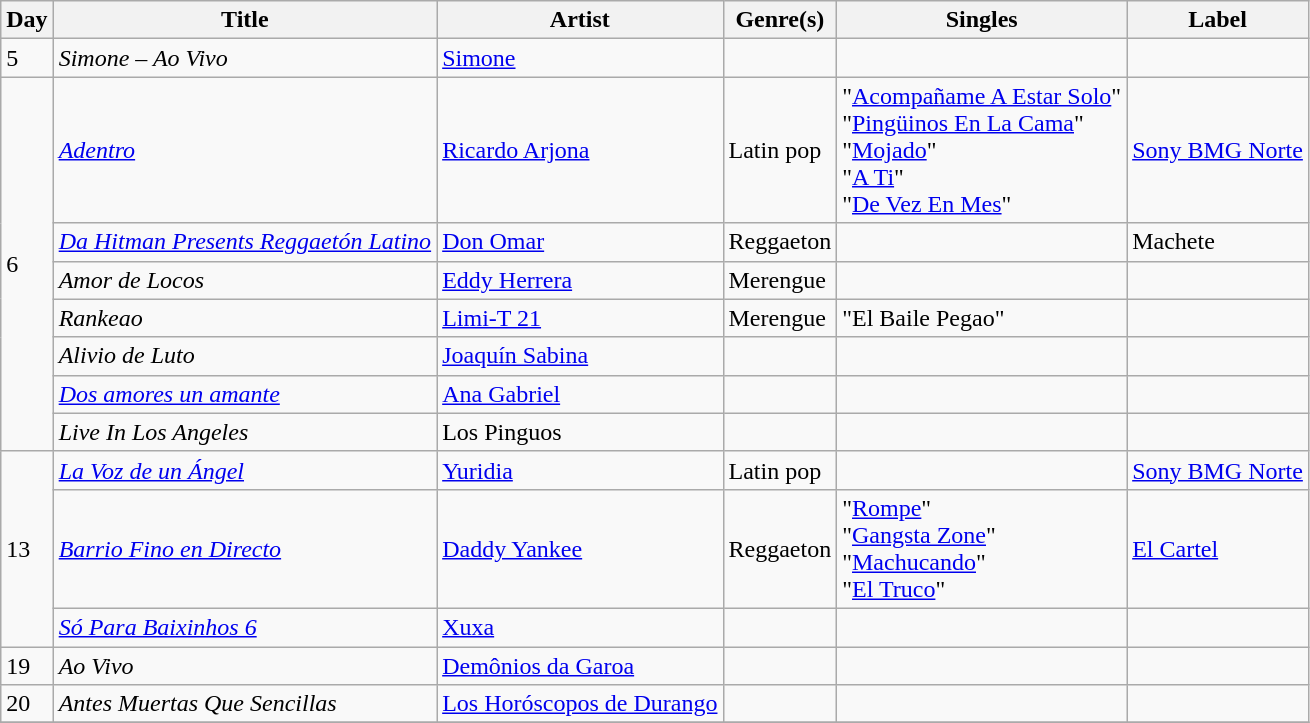<table class="wikitable sortable" style="text-align: left;">
<tr>
<th>Day</th>
<th>Title</th>
<th>Artist</th>
<th>Genre(s)</th>
<th>Singles</th>
<th>Label</th>
</tr>
<tr>
<td>5</td>
<td><em>Simone – Ao Vivo</em></td>
<td><a href='#'>Simone</a></td>
<td></td>
<td></td>
<td></td>
</tr>
<tr>
<td rowspan="7">6</td>
<td><em><a href='#'>Adentro</a></em></td>
<td><a href='#'>Ricardo Arjona</a></td>
<td>Latin pop</td>
<td>"<a href='#'>Acompañame A Estar Solo</a>"<br>"<a href='#'>Pingüinos En La Cama</a>"<br>"<a href='#'>Mojado</a>"<br>"<a href='#'>A Ti</a>"<br>"<a href='#'>De Vez En Mes</a>"</td>
<td><a href='#'>Sony BMG Norte</a></td>
</tr>
<tr>
<td><em><a href='#'>Da Hitman Presents Reggaetón Latino</a></em></td>
<td><a href='#'>Don Omar</a></td>
<td>Reggaeton</td>
<td></td>
<td>Machete</td>
</tr>
<tr>
<td><em>Amor de Locos</em></td>
<td><a href='#'>Eddy Herrera</a></td>
<td>Merengue</td>
<td></td>
<td></td>
</tr>
<tr>
<td><em>Rankeao</em></td>
<td><a href='#'>Limi-T 21</a></td>
<td>Merengue</td>
<td>"El Baile Pegao"</td>
<td></td>
</tr>
<tr>
<td><em>Alivio de Luto</em></td>
<td><a href='#'>Joaquín Sabina</a></td>
<td></td>
<td></td>
<td></td>
</tr>
<tr>
<td><em><a href='#'>Dos amores un amante</a></em></td>
<td><a href='#'>Ana Gabriel</a></td>
<td></td>
<td></td>
<td></td>
</tr>
<tr>
<td><em>Live In Los Angeles</em></td>
<td>Los Pinguos</td>
<td></td>
<td></td>
<td></td>
</tr>
<tr>
<td rowspan="3">13</td>
<td><em><a href='#'>La Voz de un Ángel</a></em></td>
<td><a href='#'>Yuridia</a></td>
<td>Latin pop</td>
<td></td>
<td><a href='#'>Sony BMG Norte</a></td>
</tr>
<tr>
<td><em><a href='#'>Barrio Fino en Directo</a></em></td>
<td><a href='#'>Daddy Yankee</a></td>
<td>Reggaeton</td>
<td>"<a href='#'>Rompe</a>"<br>"<a href='#'>Gangsta Zone</a>"<br>"<a href='#'>Machucando</a>"<br>"<a href='#'>El Truco</a>"</td>
<td><a href='#'>El Cartel</a></td>
</tr>
<tr>
<td><em><a href='#'>Só Para Baixinhos 6</a></em></td>
<td><a href='#'>Xuxa</a></td>
<td></td>
<td></td>
<td></td>
</tr>
<tr>
<td>19</td>
<td><em>Ao Vivo</em></td>
<td><a href='#'>Demônios da Garoa</a></td>
<td></td>
<td></td>
<td></td>
</tr>
<tr>
<td>20</td>
<td><em>Antes Muertas Que Sencillas</em></td>
<td><a href='#'>Los Horóscopos de Durango</a></td>
<td></td>
<td></td>
<td></td>
</tr>
<tr>
</tr>
</table>
